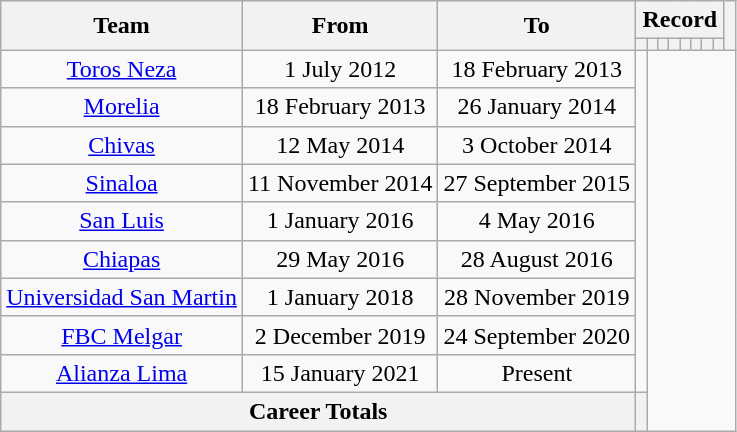<table class="wikitable" style="text-align: center">
<tr>
<th rowspan="2">Team</th>
<th rowspan="2">From</th>
<th rowspan="2">To</th>
<th colspan="8">Record</th>
<th rowspan="2"></th>
</tr>
<tr>
<th></th>
<th></th>
<th></th>
<th></th>
<th></th>
<th></th>
<th></th>
<th></th>
</tr>
<tr>
<td><a href='#'>Toros Neza</a></td>
<td>1 July 2012</td>
<td>18 February 2013<br></td>
<td rowspan="9"></td>
</tr>
<tr>
<td><a href='#'>Morelia</a></td>
<td>18 February 2013</td>
<td>26 January 2014<br></td>
</tr>
<tr>
<td><a href='#'>Chivas</a></td>
<td>12 May 2014</td>
<td>3 October 2014<br></td>
</tr>
<tr>
<td><a href='#'>Sinaloa</a></td>
<td>11 November 2014</td>
<td>27 September 2015<br></td>
</tr>
<tr>
<td><a href='#'>San Luis</a></td>
<td>1 January 2016</td>
<td>4 May 2016<br></td>
</tr>
<tr>
<td><a href='#'>Chiapas</a></td>
<td>29 May 2016</td>
<td>28 August 2016<br></td>
</tr>
<tr>
<td><a href='#'>Universidad San Martin</a></td>
<td>1 January 2018</td>
<td>28 November 2019<br></td>
</tr>
<tr>
<td><a href='#'>FBC Melgar</a></td>
<td>2 December 2019</td>
<td>24 September 2020<br></td>
</tr>
<tr>
<td><a href='#'>Alianza Lima</a></td>
<td>15 January 2021</td>
<td>Present<br></td>
</tr>
<tr>
<th colspan="3">Career Totals<br></th>
<th></th>
</tr>
</table>
